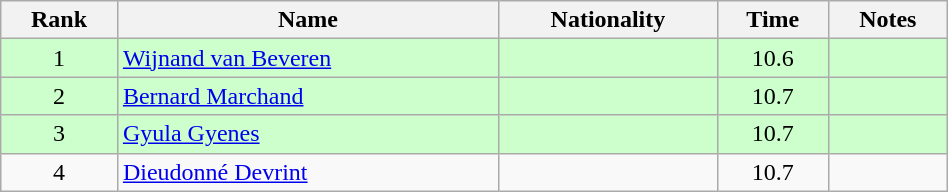<table class="wikitable sortable" style="text-align:center;width: 50%">
<tr>
<th>Rank</th>
<th>Name</th>
<th>Nationality</th>
<th>Time</th>
<th>Notes</th>
</tr>
<tr bgcolor=ccffcc>
<td>1</td>
<td align=left><a href='#'>Wijnand van Beveren</a></td>
<td align=left></td>
<td>10.6</td>
<td></td>
</tr>
<tr bgcolor=ccffcc>
<td>2</td>
<td align=left><a href='#'>Bernard Marchand</a></td>
<td align=left></td>
<td>10.7</td>
<td></td>
</tr>
<tr bgcolor=ccffcc>
<td>3</td>
<td align=left><a href='#'>Gyula Gyenes</a></td>
<td align=left></td>
<td>10.7</td>
<td></td>
</tr>
<tr>
<td>4</td>
<td align=left><a href='#'>Dieudonné Devrint</a></td>
<td align=left></td>
<td>10.7</td>
<td></td>
</tr>
</table>
